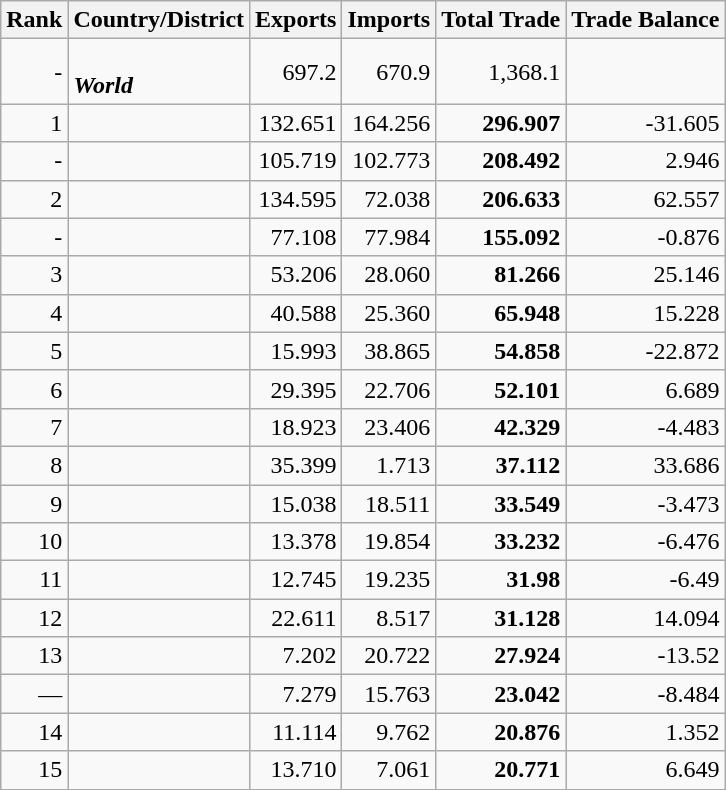<table class="wikitable sortable" style="text-align: right">
<tr>
<th>Rank</th>
<th>Country/District</th>
<th>Exports</th>
<th>Imports</th>
<th>Total Trade</th>
<th>Trade Balance</th>
</tr>
<tr>
<td>-</td>
<td align="left"><br><strong><em>World</em></strong></td>
<td>697.2</td>
<td>670.9</td>
<td>1,368.1</td>
<td></td>
</tr>
<tr>
<td>1</td>
<td align="left"></td>
<td>132.651</td>
<td>164.256</td>
<td><strong>296.907</strong></td>
<td>-31.605</td>
</tr>
<tr>
<td>-</td>
<td align="left"></td>
<td>105.719</td>
<td>102.773</td>
<td><strong>208.492</strong></td>
<td>2.946</td>
</tr>
<tr>
<td>2</td>
<td align="left"></td>
<td>134.595</td>
<td>72.038</td>
<td><strong>206.633</strong></td>
<td>62.557</td>
</tr>
<tr>
<td>-</td>
<td align="left"></td>
<td>77.108</td>
<td>77.984</td>
<td><strong>155.092</strong></td>
<td>-0.876</td>
</tr>
<tr>
<td>3</td>
<td align="left"></td>
<td>53.206</td>
<td>28.060</td>
<td><strong>81.266</strong></td>
<td>25.146</td>
</tr>
<tr>
<td>4</td>
<td align="left"></td>
<td>40.588</td>
<td>25.360</td>
<td><strong>65.948</strong></td>
<td>15.228</td>
</tr>
<tr>
<td>5</td>
<td align="left"></td>
<td>15.993</td>
<td>38.865</td>
<td><strong>54.858</strong></td>
<td>-22.872</td>
</tr>
<tr>
<td>6</td>
<td align="left"></td>
<td>29.395</td>
<td>22.706</td>
<td><strong>52.101</strong></td>
<td>6.689</td>
</tr>
<tr>
<td>7</td>
<td align="left"></td>
<td>18.923</td>
<td>23.406</td>
<td><strong>42.329</strong></td>
<td>-4.483</td>
</tr>
<tr>
<td>8</td>
<td align="left"></td>
<td>35.399</td>
<td>1.713</td>
<td><strong>37.112</strong></td>
<td>33.686</td>
</tr>
<tr>
<td>9</td>
<td align="left"></td>
<td>15.038</td>
<td>18.511</td>
<td><strong>33.549</strong></td>
<td>-3.473</td>
</tr>
<tr>
<td>10</td>
<td align="left"></td>
<td>13.378</td>
<td>19.854</td>
<td><strong>33.232</strong></td>
<td>-6.476</td>
</tr>
<tr>
<td>11</td>
<td align="left"></td>
<td>12.745</td>
<td>19.235</td>
<td><strong>31.98</strong></td>
<td>-6.49</td>
</tr>
<tr>
<td>12</td>
<td align="left"></td>
<td>22.611</td>
<td>8.517</td>
<td><strong>31.128</strong></td>
<td>14.094</td>
</tr>
<tr>
<td>13</td>
<td align="left"></td>
<td>7.202</td>
<td>20.722</td>
<td><strong>27.924</strong></td>
<td>-13.52</td>
</tr>
<tr>
<td>—</td>
<td align="left"></td>
<td>7.279</td>
<td>15.763</td>
<td><strong>23.042</strong></td>
<td>-8.484</td>
</tr>
<tr>
<td>14</td>
<td align="left"></td>
<td>11.114</td>
<td>9.762</td>
<td><strong>20.876</strong></td>
<td>1.352</td>
</tr>
<tr>
<td>15</td>
<td align="left"></td>
<td>13.710</td>
<td>7.061</td>
<td><strong>20.771</strong></td>
<td>6.649</td>
</tr>
<tr>
</tr>
</table>
